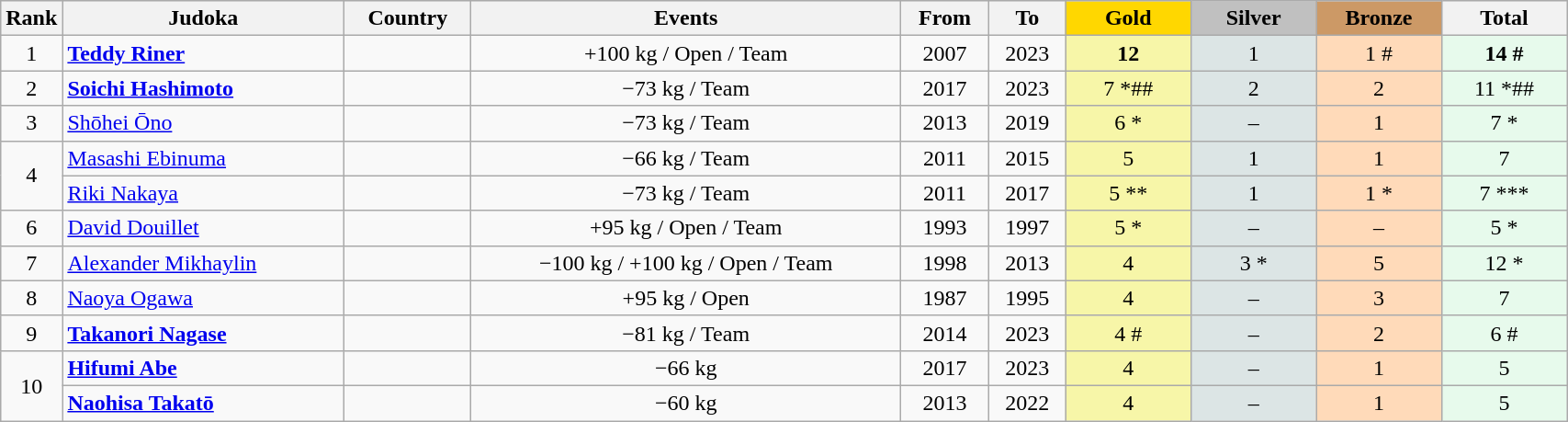<table class="wikitable plainrowheaders" width=90% style="text-align:center;">
<tr style="background-color:#EDEDED;">
<th class="hintergrundfarbe5" style="width:1em">Rank</th>
<th class="hintergrundfarbe5">Judoka</th>
<th class="hintergrundfarbe5">Country</th>
<th class="hintergrundfarbe5">Events</th>
<th class="hintergrundfarbe5">From</th>
<th class="hintergrundfarbe5">To</th>
<th style="background:    gold; width:8%">Gold</th>
<th style="background:  silver; width:8%">Silver</th>
<th style="background: #CC9966; width:8%">Bronze</th>
<th class="hintergrundfarbe5" style="width:8%">Total</th>
</tr>
<tr>
<td>1</td>
<td align="left"><strong><a href='#'>Teddy Riner</a></strong></td>
<td align="left"></td>
<td>+100 kg / Open / Team</td>
<td>2007</td>
<td>2023</td>
<td bgcolor="#F7F6A8"><strong>12</strong></td>
<td bgcolor="#DCE5E5">1</td>
<td bgcolor="#FFDAB9"> 1 #</td>
<td bgcolor="#E7FAEC"><strong> 14 # </strong></td>
</tr>
<tr align="center">
<td>2</td>
<td align="left"><strong><a href='#'>Soichi Hashimoto</a></strong></td>
<td align="left"></td>
<td>−73 kg / Team</td>
<td>2017</td>
<td>2023</td>
<td bgcolor="#F7F6A8"> 7 *##</td>
<td bgcolor="#DCE5E5">2</td>
<td bgcolor="#FFDAB9">2</td>
<td bgcolor="#E7FAEC"> 11 *##</td>
</tr>
<tr align="center">
<td>3</td>
<td align="left"><a href='#'>Shōhei Ōno</a></td>
<td align="left"></td>
<td>−73 kg / Team</td>
<td>2013</td>
<td>2019</td>
<td bgcolor="#F7F6A8"> 6 *</td>
<td bgcolor="#DCE5E5">–</td>
<td bgcolor="#FFDAB9">1</td>
<td bgcolor="#E7FAEC"> 7 *</td>
</tr>
<tr align="center">
<td rowspan="2">4</td>
<td align="left"><a href='#'>Masashi Ebinuma</a></td>
<td align="left"></td>
<td>−66 kg / Team</td>
<td>2011</td>
<td>2015</td>
<td bgcolor="#F7F6A8">5</td>
<td bgcolor="#DCE5E5">1</td>
<td bgcolor="#FFDAB9">1</td>
<td bgcolor="#E7FAEC">7</td>
</tr>
<tr align="center">
<td align="left"><a href='#'>Riki Nakaya</a></td>
<td align="left"></td>
<td>−73 kg / Team</td>
<td>2011</td>
<td>2017</td>
<td bgcolor="#F7F6A8"> 5 **</td>
<td bgcolor="#DCE5E5">1</td>
<td bgcolor="#FFDAB9"> 1 *</td>
<td bgcolor="#E7FAEC"> 7 ***</td>
</tr>
<tr align="center">
<td>6</td>
<td align="left"><a href='#'>David Douillet</a></td>
<td align="left"></td>
<td>+95 kg / Open / Team</td>
<td>1993</td>
<td>1997</td>
<td bgcolor="#F7F6A8"> 5 *</td>
<td bgcolor="#DCE5E5">–</td>
<td bgcolor="#FFDAB9">–</td>
<td bgcolor="#E7FAEC"> 5 *</td>
</tr>
<tr align="center">
<td>7</td>
<td align="left"><a href='#'>Alexander Mikhaylin</a></td>
<td align="left"></td>
<td>−100 kg / +100 kg / Open / Team</td>
<td>1998</td>
<td>2013</td>
<td bgcolor="#F7F6A8">4</td>
<td bgcolor="#DCE5E5"> 3 *</td>
<td bgcolor="#FFDAB9">5</td>
<td bgcolor="#E7FAEC"> 12 *</td>
</tr>
<tr align="center">
<td>8</td>
<td align="left"><a href='#'>Naoya Ogawa</a></td>
<td align="left"></td>
<td>+95 kg / Open</td>
<td>1987</td>
<td>1995</td>
<td bgcolor="#F7F6A8">4</td>
<td bgcolor="#DCE5E5">–</td>
<td bgcolor="#FFDAB9">3</td>
<td bgcolor="#E7FAEC">7</td>
</tr>
<tr align="center">
<td>9</td>
<td align="left"><strong><a href='#'>Takanori Nagase</a></strong></td>
<td align="left"></td>
<td>−81 kg / Team</td>
<td>2014</td>
<td>2023</td>
<td bgcolor="#F7F6A8"> 4 #</td>
<td bgcolor="#DCE5E5">–</td>
<td bgcolor="#FFDAB9">2</td>
<td bgcolor="#E7FAEC"> 6 #</td>
</tr>
<tr align="center">
<td rowspan="2">10</td>
<td align="left"><strong><a href='#'>Hifumi Abe</a></strong></td>
<td align="left"></td>
<td>−66 kg</td>
<td>2017</td>
<td>2023</td>
<td bgcolor="#F7F6A8">4</td>
<td bgcolor="#DCE5E5">–</td>
<td bgcolor="#FFDAB9">1</td>
<td bgcolor="#E7FAEC">5</td>
</tr>
<tr align="center">
<td align="left"><strong><a href='#'>Naohisa Takatō</a></strong></td>
<td align="left"></td>
<td>−60 kg</td>
<td>2013</td>
<td>2022</td>
<td bgcolor="#F7F6A8">4</td>
<td bgcolor="#DCE5E5">–</td>
<td bgcolor="#FFDAB9">1</td>
<td bgcolor="#E7FAEC">5</td>
</tr>
</table>
